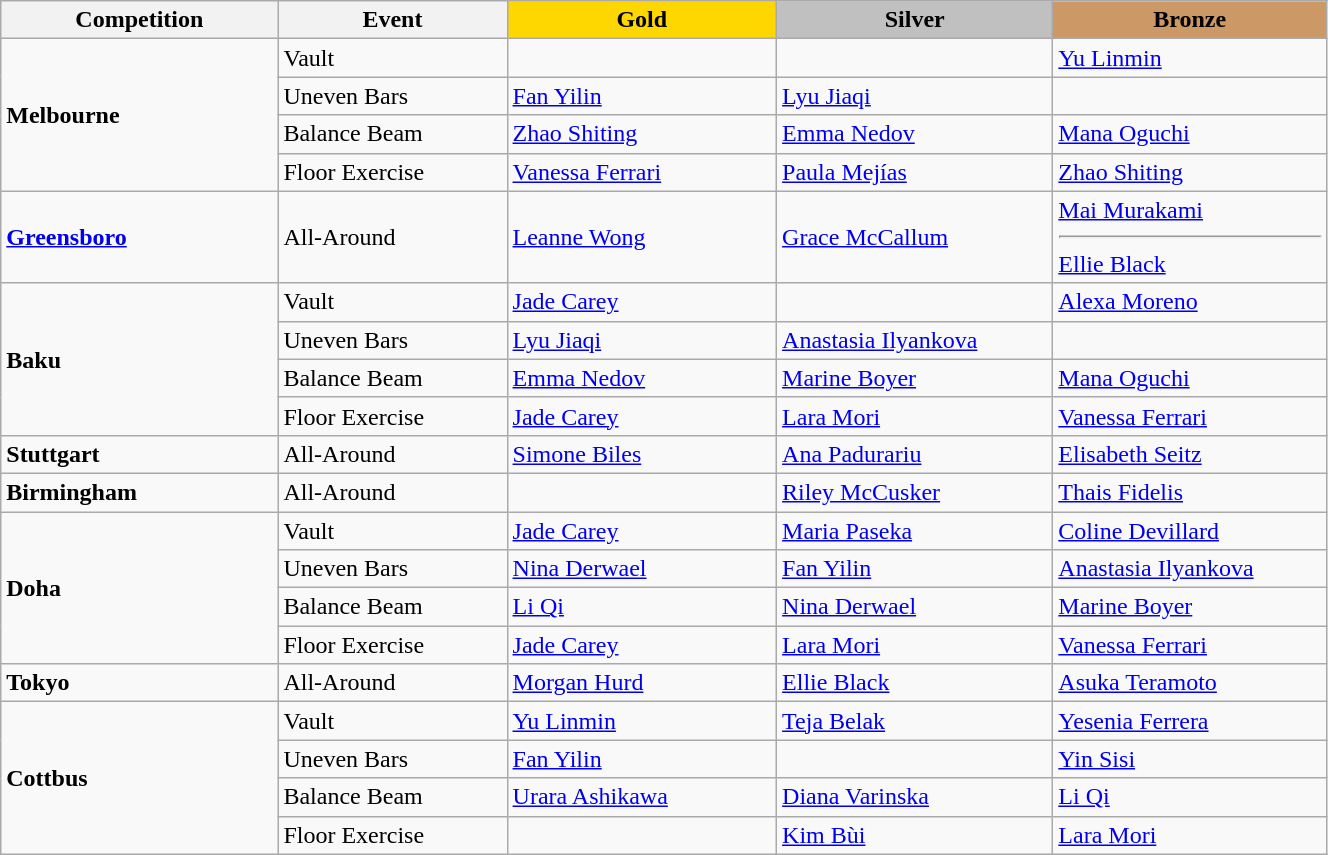<table class="wikitable" style="width:70%;">
<tr>
<th style="text-align:center; width:5%;">Competition</th>
<th style="text-align:center; width:5%;">Event</th>
<td style="text-align:center; width:6%; background:gold;"><strong>Gold</strong></td>
<td style="text-align:center; width:6%; background:silver;"><strong>Silver</strong></td>
<td style="text-align:center; width:6%; background:#c96;"><strong>Bronze</strong></td>
</tr>
<tr>
<td rowspan="4"><strong>Melbourne</strong></td>
<td>Vault</td>
<td></td>
<td></td>
<td> <a href='#'>Yu Linmin</a></td>
</tr>
<tr>
<td>Uneven Bars</td>
<td> <a href='#'>Fan Yilin</a></td>
<td> <a href='#'>Lyu Jiaqi</a></td>
<td></td>
</tr>
<tr>
<td>Balance Beam</td>
<td> <a href='#'>Zhao Shiting</a></td>
<td> <a href='#'>Emma Nedov</a></td>
<td> <a href='#'>Mana Oguchi</a></td>
</tr>
<tr>
<td> Floor Exercise </td>
<td> <a href='#'>Vanessa Ferrari</a></td>
<td> <a href='#'>Paula Mejías</a></td>
<td> <a href='#'>Zhao Shiting</a></td>
</tr>
<tr>
<td><strong><a href='#'>Greensboro</a></strong></td>
<td>All-Around</td>
<td> <a href='#'>Leanne Wong</a></td>
<td> <a href='#'>Grace McCallum</a></td>
<td> <a href='#'>Mai Murakami</a> <hr>  <a href='#'>Ellie Black</a></td>
</tr>
<tr>
<td rowspan="4"><strong>Baku</strong></td>
<td>Vault</td>
<td> <a href='#'>Jade Carey</a></td>
<td></td>
<td> <a href='#'>Alexa Moreno</a></td>
</tr>
<tr>
<td>Uneven Bars</td>
<td> <a href='#'>Lyu Jiaqi</a></td>
<td> <a href='#'>Anastasia Ilyankova</a></td>
<td></td>
</tr>
<tr>
<td>Balance Beam</td>
<td> <a href='#'>Emma Nedov</a></td>
<td> <a href='#'>Marine Boyer</a></td>
<td> <a href='#'>Mana Oguchi</a></td>
</tr>
<tr>
<td> Floor Exercise </td>
<td> <a href='#'>Jade Carey</a></td>
<td> <a href='#'>Lara Mori</a></td>
<td> <a href='#'>Vanessa Ferrari</a></td>
</tr>
<tr>
<td><strong>Stuttgart</strong></td>
<td>All-Around</td>
<td> <a href='#'>Simone Biles</a></td>
<td> <a href='#'>Ana Padurariu</a></td>
<td> <a href='#'>Elisabeth Seitz</a></td>
</tr>
<tr>
<td><strong>Birmingham</strong></td>
<td>All-Around</td>
<td></td>
<td> <a href='#'>Riley McCusker</a></td>
<td> <a href='#'>Thais Fidelis</a></td>
</tr>
<tr>
<td rowspan="4"><strong>Doha</strong></td>
<td>Vault</td>
<td> <a href='#'>Jade Carey</a></td>
<td> <a href='#'>Maria Paseka</a></td>
<td> <a href='#'>Coline Devillard</a></td>
</tr>
<tr>
<td>Uneven Bars</td>
<td> <a href='#'>Nina Derwael</a></td>
<td> <a href='#'>Fan Yilin</a></td>
<td> <a href='#'>Anastasia Ilyankova</a></td>
</tr>
<tr>
<td>Balance Beam</td>
<td> <a href='#'>Li Qi</a></td>
<td> <a href='#'>Nina Derwael</a></td>
<td> <a href='#'>Marine Boyer</a></td>
</tr>
<tr>
<td> Floor Exercise </td>
<td> <a href='#'>Jade Carey</a></td>
<td> <a href='#'>Lara Mori</a></td>
<td> <a href='#'>Vanessa Ferrari</a></td>
</tr>
<tr>
<td><strong>Tokyo</strong></td>
<td>All-Around</td>
<td> <a href='#'>Morgan Hurd</a></td>
<td> <a href='#'>Ellie Black</a></td>
<td> <a href='#'>Asuka Teramoto</a></td>
</tr>
<tr>
<td rowspan="4"><strong>Cottbus</strong></td>
<td>Vault</td>
<td> <a href='#'>Yu Linmin</a></td>
<td> <a href='#'>Teja Belak</a></td>
<td> <a href='#'>Yesenia Ferrera</a></td>
</tr>
<tr>
<td>Uneven Bars</td>
<td> <a href='#'>Fan Yilin</a></td>
<td></td>
<td> <a href='#'>Yin Sisi</a></td>
</tr>
<tr>
<td>Balance Beam</td>
<td> <a href='#'>Urara Ashikawa</a></td>
<td> <a href='#'>Diana Varinska</a></td>
<td> <a href='#'>Li Qi</a></td>
</tr>
<tr>
<td> Floor Exercise </td>
<td></td>
<td> <a href='#'>Kim Bùi</a></td>
<td> <a href='#'>Lara Mori</a></td>
</tr>
</table>
